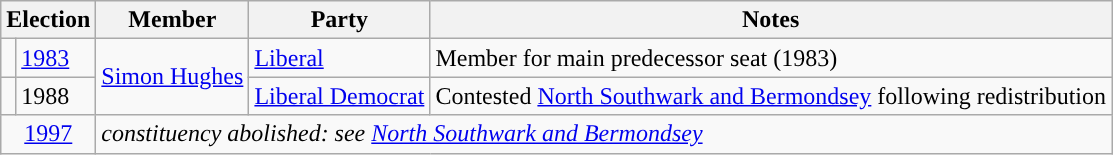<table class="wikitable">
<tr>
<th colspan="2">Election</th>
<th>Member</th>
<th>Party</th>
<th>Notes</th>
</tr>
<tr>
<td style="color:inherit;background-color: "></td>
<td><a href='#'>1983</a></td>
<td rowspan="2"><a href='#'>Simon Hughes</a></td>
<td><a href='#'>Liberal</a></td>
<td>Member for main predecessor seat (1983)</td>
</tr>
<tr>
<td style="color:inherit;background-color: "></td>
<td>1988</td>
<td><a href='#'>Liberal Democrat</a></td>
<td>Contested <a href='#'>North Southwark and Bermondsey</a> following redistribution</td>
</tr>
<tr>
<td colspan="2" align="center"><a href='#'>1997</a></td>
<td colspan="3"><em>constituency abolished: see <a href='#'>North Southwark and Bermondsey</a></em></td>
</tr>
</table>
